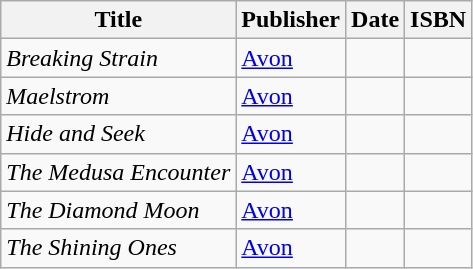<table class="wikitable">
<tr>
<th>Title</th>
<th>Publisher</th>
<th>Date</th>
<th>ISBN</th>
</tr>
<tr>
<td><em>Breaking Strain</em></td>
<td><a href='#'>Avon</a></td>
<td></td>
<td></td>
</tr>
<tr>
<td><em>Maelstrom</em></td>
<td><a href='#'>Avon</a></td>
<td></td>
<td></td>
</tr>
<tr>
<td><em>Hide and Seek</em></td>
<td><a href='#'>Avon</a></td>
<td></td>
<td></td>
</tr>
<tr>
<td><em>The Medusa Encounter</em></td>
<td><a href='#'>Avon</a></td>
<td></td>
<td></td>
</tr>
<tr>
<td><em>The Diamond Moon</em></td>
<td><a href='#'>Avon</a></td>
<td></td>
<td></td>
</tr>
<tr>
<td><em>The Shining Ones</em></td>
<td><a href='#'>Avon</a></td>
<td></td>
<td></td>
</tr>
</table>
